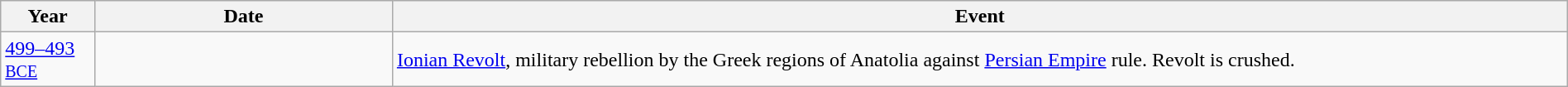<table class="wikitable" width="100%">
<tr>
<th style="width:6%">Year</th>
<th style="width:19%">Date</th>
<th>Event</th>
</tr>
<tr>
<td><a href='#'>499–493 <small>BCE</small></a></td>
<td></td>
<td><a href='#'>Ionian Revolt</a>, military rebellion by the Greek regions of Anatolia against <a href='#'>Persian Empire</a> rule. Revolt is crushed.</td>
</tr>
</table>
